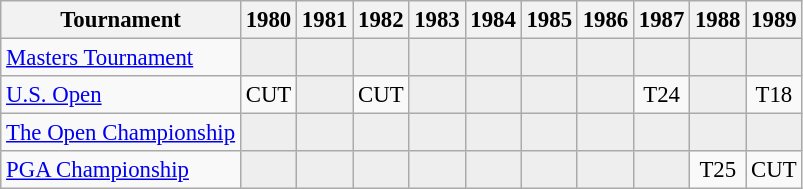<table class="wikitable" style="font-size:95%;text-align:center;">
<tr>
<th>Tournament</th>
<th>1980</th>
<th>1981</th>
<th>1982</th>
<th>1983</th>
<th>1984</th>
<th>1985</th>
<th>1986</th>
<th>1987</th>
<th>1988</th>
<th>1989</th>
</tr>
<tr>
<td align=left><a href='#'>Masters Tournament</a></td>
<td style="background:#eeeeee;"></td>
<td style="background:#eeeeee;"></td>
<td style="background:#eeeeee;"></td>
<td style="background:#eeeeee;"></td>
<td style="background:#eeeeee;"></td>
<td style="background:#eeeeee;"></td>
<td style="background:#eeeeee;"></td>
<td style="background:#eeeeee;"></td>
<td style="background:#eeeeee;"></td>
<td style="background:#eeeeee;"></td>
</tr>
<tr>
<td align=left><a href='#'>U.S. Open</a></td>
<td>CUT</td>
<td style="background:#eeeeee;"></td>
<td>CUT</td>
<td style="background:#eeeeee;"></td>
<td style="background:#eeeeee;"></td>
<td style="background:#eeeeee;"></td>
<td style="background:#eeeeee;"></td>
<td>T24</td>
<td style="background:#eeeeee;"></td>
<td>T18</td>
</tr>
<tr>
<td align=left><a href='#'>The Open Championship</a></td>
<td style="background:#eeeeee;"></td>
<td style="background:#eeeeee;"></td>
<td style="background:#eeeeee;"></td>
<td style="background:#eeeeee;"></td>
<td style="background:#eeeeee;"></td>
<td style="background:#eeeeee;"></td>
<td style="background:#eeeeee;"></td>
<td style="background:#eeeeee;"></td>
<td style="background:#eeeeee;"></td>
<td style="background:#eeeeee;"></td>
</tr>
<tr>
<td align=left><a href='#'>PGA Championship</a></td>
<td style="background:#eeeeee;"></td>
<td style="background:#eeeeee;"></td>
<td style="background:#eeeeee;"></td>
<td style="background:#eeeeee;"></td>
<td style="background:#eeeeee;"></td>
<td style="background:#eeeeee;"></td>
<td style="background:#eeeeee;"></td>
<td style="background:#eeeeee;"></td>
<td>T25</td>
<td>CUT</td>
</tr>
</table>
